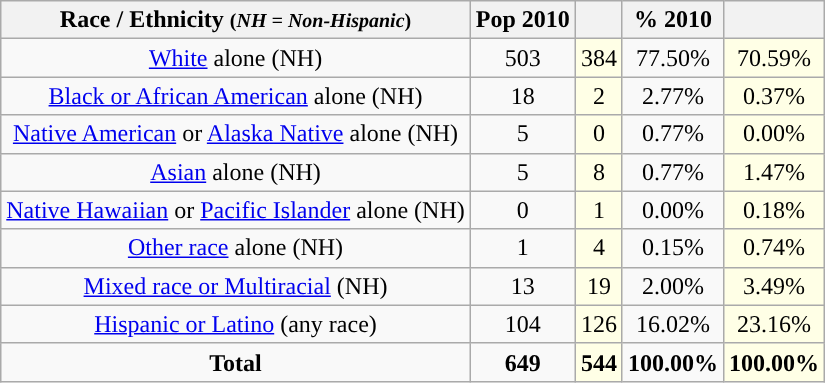<table class="wikitable" style="text-align:center;">
<tr>
<th>Race / Ethnicity <small>(<em>NH = Non-Hispanic</em>)</small></th>
<th>Pop 2010</th>
<th></th>
<th>% 2010</th>
<th></th>
</tr>
<tr>
<td><a href='#'>White</a> alone (NH)</td>
<td>503</td>
<td style='background: #ffffe6;'>384</td>
<td>77.50%</td>
<td style='background: #ffffe6;'>70.59%</td>
</tr>
<tr>
<td><a href='#'>Black or African American</a> alone (NH)</td>
<td>18</td>
<td style='background: #ffffe6;'>2</td>
<td>2.77%</td>
<td style='background: #ffffe6;'>0.37%</td>
</tr>
<tr>
<td><a href='#'>Native American</a> or <a href='#'>Alaska Native</a> alone (NH)</td>
<td>5</td>
<td style='background: #ffffe6;'>0</td>
<td>0.77%</td>
<td style='background: #ffffe6;'>0.00%</td>
</tr>
<tr>
<td><a href='#'>Asian</a> alone (NH)</td>
<td>5</td>
<td style='background: #ffffe6;'>8</td>
<td>0.77%</td>
<td style='background: #ffffe6;'>1.47%</td>
</tr>
<tr>
<td><a href='#'>Native Hawaiian</a> or <a href='#'>Pacific Islander</a> alone (NH)</td>
<td>0</td>
<td style='background: #ffffe6;'>1</td>
<td>0.00%</td>
<td style='background: #ffffe6;'>0.18%</td>
</tr>
<tr>
<td><a href='#'>Other race</a> alone (NH)</td>
<td>1</td>
<td style='background: #ffffe6;'>4</td>
<td>0.15%</td>
<td style='background: #ffffe6;'>0.74%</td>
</tr>
<tr>
<td><a href='#'>Mixed race or Multiracial</a> (NH)</td>
<td>13</td>
<td style='background: #ffffe6;'>19</td>
<td>2.00%</td>
<td style='background: #ffffe6;'>3.49%</td>
</tr>
<tr>
<td><a href='#'>Hispanic or Latino</a> (any race)</td>
<td>104</td>
<td style='background: #ffffe6;'>126</td>
<td>16.02%</td>
<td style='background: #ffffe6;'>23.16%</td>
</tr>
<tr>
<td><strong>Total</strong></td>
<td><strong>649</strong></td>
<td style='background: #ffffe6;'><strong>544</strong></td>
<td><strong>100.00%</strong></td>
<td style='background: #ffffe6;'><strong>100.00%</strong></td>
</tr>
</table>
